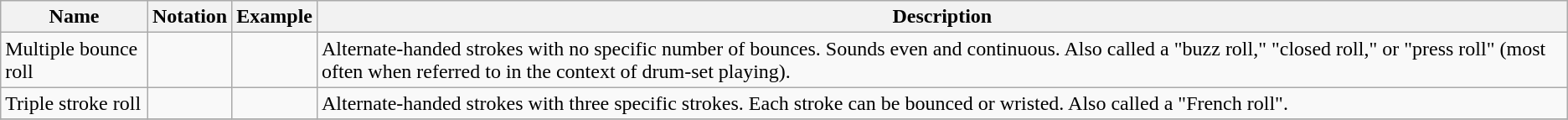<table class="wikitable">
<tr>
<th>Name</th>
<th>Notation</th>
<th>Example</th>
<th>Description</th>
</tr>
<tr>
<td>Multiple bounce roll</td>
<td></td>
<td></td>
<td>Alternate-handed strokes with no specific number of bounces. Sounds even and continuous. Also called a "buzz roll," "closed roll," or "press roll" (most often when referred to in the context of drum-set playing).</td>
</tr>
<tr>
<td>Triple stroke roll</td>
<td></td>
<td></td>
<td>Alternate-handed strokes with three specific strokes. Each stroke can be bounced or wristed.  Also called a "French roll".</td>
</tr>
<tr>
</tr>
</table>
